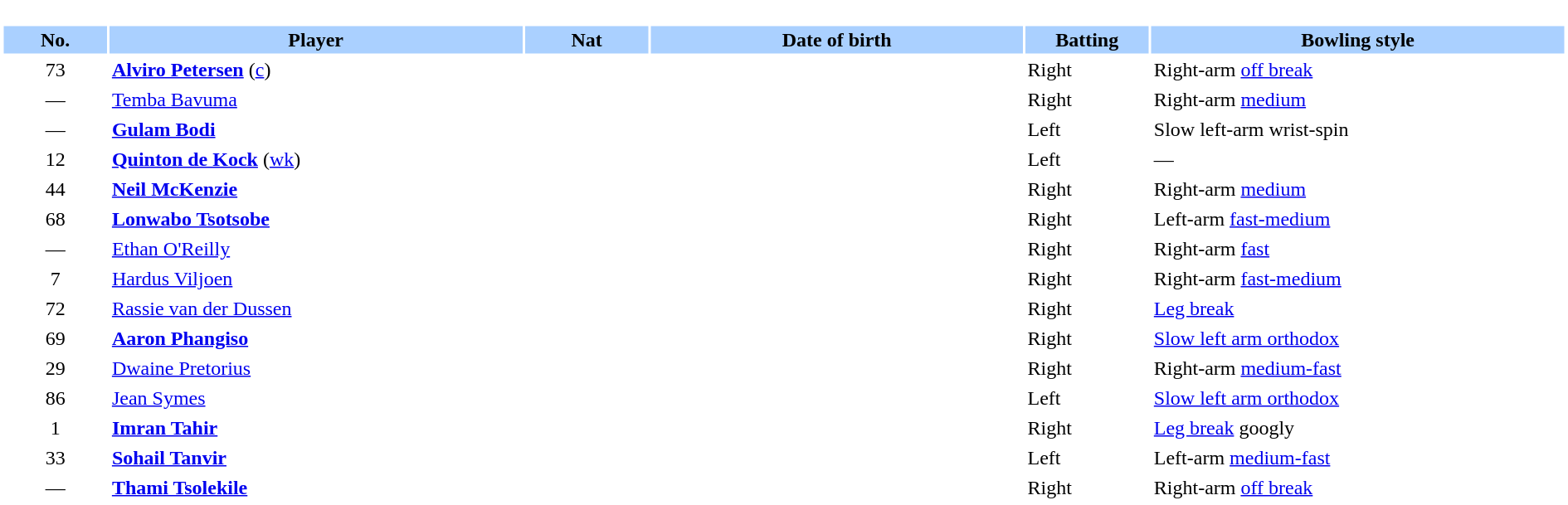<table border="0" style="width:100%;">
<tr>
<td style="vertical-align:top; background:#fff; width:90%;"><br><table border="0" cellspacing="2" cellpadding="2" style="width:100%;">
<tr style="background:#aad0ff;">
<th scope="col" style="width:5%;">No.</th>
<th scope="col" style="width:20%;">Player</th>
<th scope="col" style="width:6%;">Nat</th>
<th scope="col" style="width:18%;">Date of birth</th>
<th scope="col" style="width:6%;">Batting</th>
<th scope="col" style="width:20%;">Bowling style</th>
</tr>
<tr>
<td style="text-align:center">73</td>
<td><strong><a href='#'>Alviro Petersen</a></strong> (<a href='#'>c</a>)</td>
<td style="text-align:center"></td>
<td></td>
<td>Right</td>
<td>Right-arm <a href='#'>off break</a></td>
</tr>
<tr>
<td style="text-align:center">—</td>
<td><a href='#'>Temba Bavuma</a></td>
<td style="text-align:center"></td>
<td></td>
<td>Right</td>
<td>Right-arm <a href='#'>medium</a></td>
</tr>
<tr>
<td style="text-align:center">—</td>
<td><strong><a href='#'>Gulam Bodi</a></strong></td>
<td style="text-align:center"></td>
<td></td>
<td>Left</td>
<td>Slow left-arm wrist-spin</td>
</tr>
<tr>
<td style="text-align:center">12</td>
<td><strong><a href='#'>Quinton de Kock</a></strong> (<a href='#'>wk</a>)</td>
<td style="text-align:center"></td>
<td></td>
<td>Left</td>
<td>—</td>
</tr>
<tr>
<td style="text-align:center">44</td>
<td><strong><a href='#'>Neil McKenzie</a></strong></td>
<td style="text-align:center"></td>
<td></td>
<td>Right</td>
<td>Right-arm <a href='#'>medium</a></td>
</tr>
<tr>
<td style="text-align:center">68</td>
<td><strong><a href='#'>Lonwabo Tsotsobe</a></strong></td>
<td style="text-align:center"></td>
<td></td>
<td>Right</td>
<td>Left-arm <a href='#'>fast-medium</a></td>
</tr>
<tr>
<td style="text-align:center">—</td>
<td><a href='#'>Ethan O'Reilly</a></td>
<td style="text-align:center"></td>
<td></td>
<td>Right</td>
<td>Right-arm <a href='#'>fast</a></td>
</tr>
<tr>
<td style="text-align:center">7</td>
<td><a href='#'>Hardus Viljoen</a></td>
<td style="text-align:center"></td>
<td></td>
<td>Right</td>
<td>Right-arm <a href='#'>fast-medium</a></td>
</tr>
<tr>
<td style="text-align:center">72</td>
<td><a href='#'>Rassie van der Dussen</a></td>
<td style="text-align:center"></td>
<td></td>
<td>Right</td>
<td><a href='#'>Leg break</a></td>
</tr>
<tr>
<td style="text-align:center">69</td>
<td><strong><a href='#'>Aaron Phangiso</a></strong></td>
<td style="text-align:center"></td>
<td></td>
<td>Right</td>
<td><a href='#'>Slow left arm orthodox</a></td>
</tr>
<tr>
<td style="text-align:center">29</td>
<td><a href='#'>Dwaine Pretorius</a></td>
<td style="text-align:center"></td>
<td></td>
<td>Right</td>
<td>Right-arm <a href='#'>medium-fast</a></td>
</tr>
<tr>
<td style="text-align:center">86</td>
<td><a href='#'>Jean Symes</a></td>
<td style="text-align:center"></td>
<td></td>
<td>Left</td>
<td><a href='#'>Slow left arm orthodox</a></td>
</tr>
<tr>
<td style="text-align:center">1</td>
<td><strong><a href='#'>Imran Tahir</a></strong></td>
<td style="text-align:center"></td>
<td></td>
<td>Right</td>
<td><a href='#'>Leg break</a> googly</td>
</tr>
<tr>
<td style="text-align:center">33</td>
<td><strong><a href='#'>Sohail Tanvir</a></strong></td>
<td style="text-align:center"></td>
<td></td>
<td>Left</td>
<td>Left-arm <a href='#'>medium-fast</a></td>
</tr>
<tr>
<td style="text-align:center">—</td>
<td><strong><a href='#'>Thami Tsolekile</a></strong></td>
<td style="text-align:center"></td>
<td></td>
<td>Right</td>
<td>Right-arm <a href='#'>off break</a></td>
</tr>
</table>
</td>
</tr>
</table>
